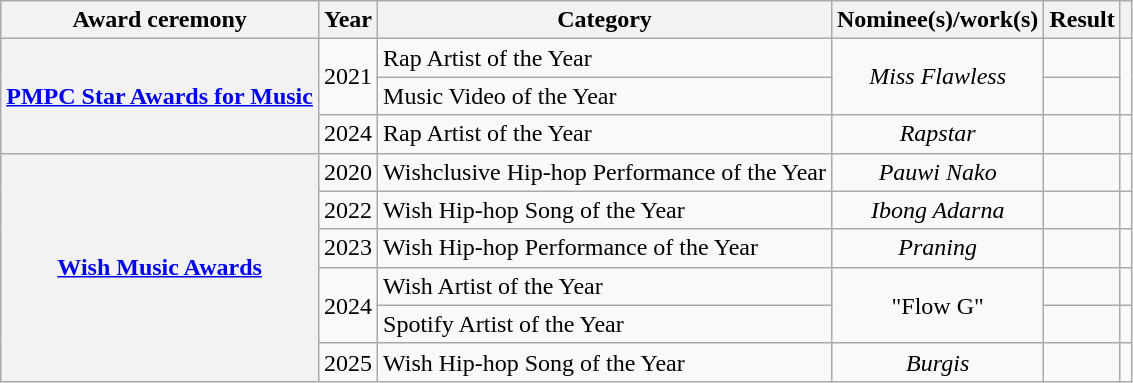<table class="wikitable sortable">
<tr>
<th>Award ceremony</th>
<th>Year</th>
<th>Category</th>
<th>Nominee(s)/work(s)</th>
<th>Result</th>
<th></th>
</tr>
<tr>
<th rowspan="3"><a href='#'>PMPC Star Awards for Music</a></th>
<td rowspan="2">2021</td>
<td>Rap Artist of the Year</td>
<td align=center rowspan="2"><em>Miss Flawless</em><br></td>
<td></td>
<td rowspan="2"></td>
</tr>
<tr>
<td>Music Video of the Year</td>
<td></td>
</tr>
<tr>
<td>2024</td>
<td>Rap Artist of the Year</td>
<td align=center><em>Rapstar</em></td>
<td></td>
<td></td>
</tr>
<tr>
<th rowspan="6"><a href='#'>Wish Music Awards</a></th>
<td>2020</td>
<td>Wishclusive Hip-hop Performance of the Year</td>
<td align=center><em>Pauwi Nako</em><br></td>
<td></td>
<td></td>
</tr>
<tr>
<td>2022</td>
<td>Wish Hip-hop Song of the Year</td>
<td align=center><em>Ibong Adarna</em><br></td>
<td></td>
<td></td>
</tr>
<tr>
<td>2023</td>
<td>Wish Hip-hop Performance of the Year</td>
<td align=center><em>Praning</em></td>
<td></td>
<td></td>
</tr>
<tr>
<td rowspan="2">2024</td>
<td>Wish Artist of the Year</td>
<td align=center rowspan="2">"Flow G"</td>
<td></td>
<td></td>
</tr>
<tr>
<td>Spotify Artist of the Year</td>
<td></td>
<td></td>
</tr>
<tr>
<td>2025</td>
<td>Wish Hip-hop Song of the Year</td>
<td align=center><em>Burgis</em><br></td>
<td></td>
<td></td>
</tr>
</table>
